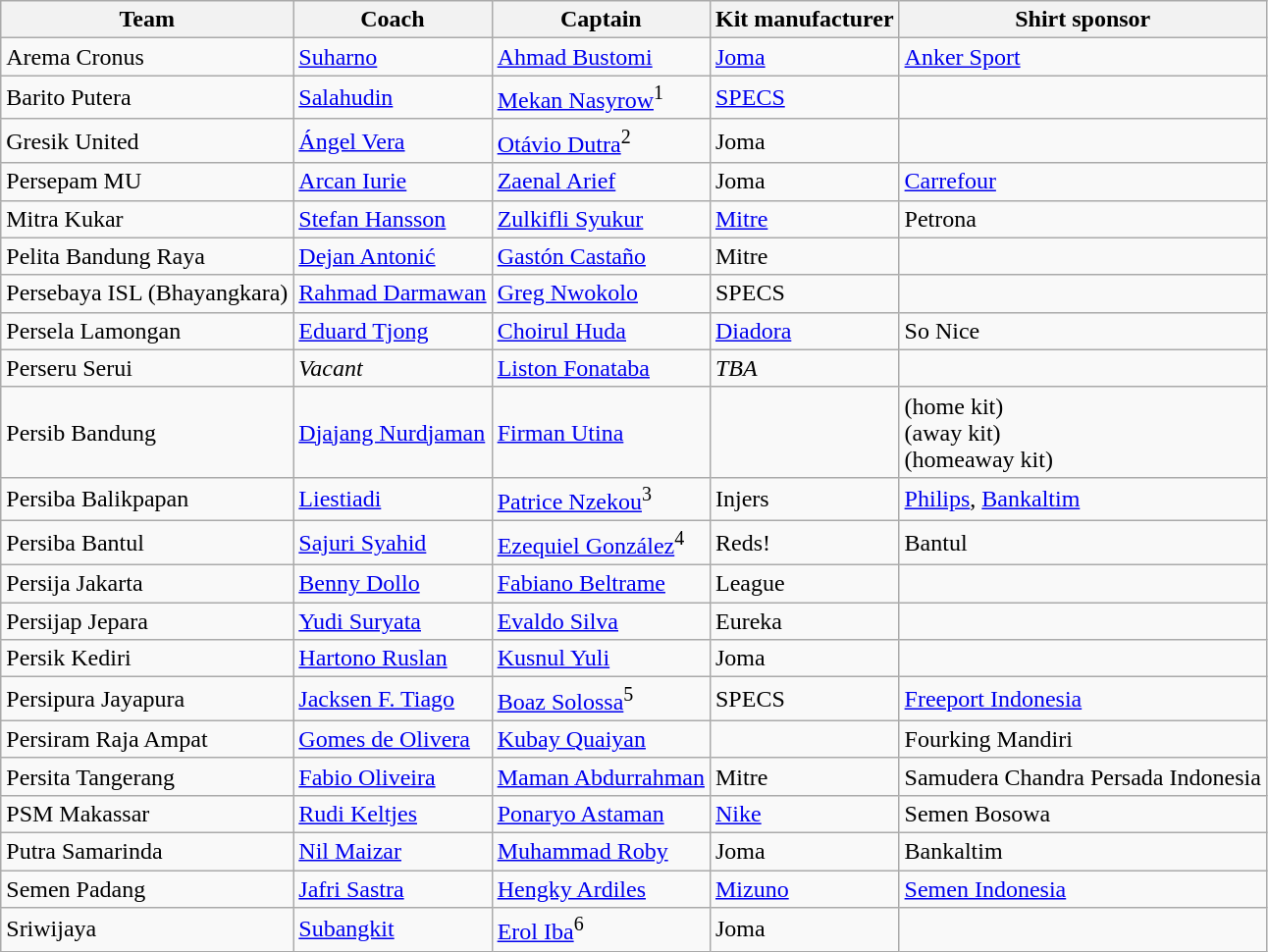<table class="wikitable sortable" style="text-align: left;">
<tr>
<th>Team</th>
<th>Coach</th>
<th>Captain</th>
<th>Kit manufacturer</th>
<th>Shirt sponsor</th>
</tr>
<tr>
<td>Arema Cronus</td>
<td> <a href='#'>Suharno</a></td>
<td> <a href='#'>Ahmad Bustomi</a></td>
<td><a href='#'>Joma</a></td>
<td><a href='#'>Anker Sport</a></td>
</tr>
<tr>
<td>Barito Putera</td>
<td> <a href='#'>Salahudin</a></td>
<td> <a href='#'>Mekan Nasyrow</a><sup>1</sup></td>
<td><a href='#'>SPECS</a></td>
<td></td>
</tr>
<tr>
<td>Gresik United</td>
<td> <a href='#'>Ángel Vera</a></td>
<td> <a href='#'>Otávio Dutra</a><sup>2</sup></td>
<td>Joma</td>
<td></td>
</tr>
<tr>
<td>Persepam MU</td>
<td> <a href='#'>Arcan Iurie</a></td>
<td> <a href='#'>Zaenal Arief</a></td>
<td>Joma</td>
<td><a href='#'>Carrefour</a></td>
</tr>
<tr>
<td>Mitra Kukar</td>
<td> <a href='#'>Stefan Hansson</a></td>
<td> <a href='#'>Zulkifli Syukur</a></td>
<td><a href='#'>Mitre</a></td>
<td>Petrona</td>
</tr>
<tr>
<td>Pelita Bandung Raya</td>
<td> <a href='#'>Dejan Antonić</a></td>
<td> <a href='#'>Gastón Castaño</a></td>
<td>Mitre</td>
<td></td>
</tr>
<tr>
<td>Persebaya ISL (Bhayangkara)</td>
<td> <a href='#'>Rahmad Darmawan</a></td>
<td> <a href='#'>Greg Nwokolo</a></td>
<td>SPECS</td>
<td></td>
</tr>
<tr>
<td>Persela Lamongan</td>
<td> <a href='#'>Eduard Tjong</a></td>
<td> <a href='#'>Choirul Huda</a></td>
<td><a href='#'>Diadora</a></td>
<td>So Nice</td>
</tr>
<tr>
<td>Perseru Serui</td>
<td><em>Vacant</em></td>
<td> <a href='#'>Liston Fonataba</a></td>
<td><em>TBA</em></td>
<td></td>
</tr>
<tr>
<td>Persib Bandung</td>
<td> <a href='#'>Djajang Nurdjaman</a></td>
<td> <a href='#'>Firman Utina</a></td>
<td></td>
<td> (home kit)<br> (away kit)<br> (homeaway kit)</td>
</tr>
<tr>
<td>Persiba Balikpapan</td>
<td> <a href='#'>Liestiadi</a></td>
<td> <a href='#'>Patrice Nzekou</a><sup>3</sup></td>
<td>Injers</td>
<td><a href='#'>Philips</a>, <a href='#'>Bankaltim</a></td>
</tr>
<tr>
<td>Persiba Bantul</td>
<td> <a href='#'>Sajuri Syahid</a></td>
<td> <a href='#'>Ezequiel González</a><sup>4</sup></td>
<td>Reds!</td>
<td>Bantul</td>
</tr>
<tr>
<td>Persija Jakarta</td>
<td> <a href='#'>Benny Dollo</a></td>
<td> <a href='#'>Fabiano Beltrame</a></td>
<td>League</td>
<td></td>
</tr>
<tr>
<td>Persijap Jepara</td>
<td> <a href='#'>Yudi Suryata</a></td>
<td> <a href='#'>Evaldo Silva</a></td>
<td>Eureka</td>
<td></td>
</tr>
<tr>
<td>Persik Kediri</td>
<td> <a href='#'>Hartono Ruslan</a></td>
<td> <a href='#'>Kusnul Yuli</a></td>
<td>Joma</td>
<td></td>
</tr>
<tr>
<td>Persipura Jayapura</td>
<td> <a href='#'>Jacksen F. Tiago</a></td>
<td> <a href='#'>Boaz Solossa</a><sup>5</sup></td>
<td>SPECS</td>
<td><a href='#'>Freeport Indonesia</a></td>
</tr>
<tr>
<td>Persiram Raja Ampat</td>
<td> <a href='#'>Gomes de Olivera</a></td>
<td> <a href='#'>Kubay Quaiyan</a></td>
<td></td>
<td>Fourking Mandiri</td>
</tr>
<tr>
<td>Persita Tangerang</td>
<td> <a href='#'>Fabio Oliveira</a></td>
<td> <a href='#'>Maman Abdurrahman</a></td>
<td>Mitre</td>
<td>Samudera Chandra Persada Indonesia</td>
</tr>
<tr>
<td>PSM Makassar</td>
<td> <a href='#'>Rudi Keltjes</a></td>
<td> <a href='#'>Ponaryo Astaman</a></td>
<td><a href='#'>Nike</a></td>
<td>Semen Bosowa</td>
</tr>
<tr>
<td>Putra Samarinda</td>
<td> <a href='#'>Nil Maizar</a></td>
<td> <a href='#'>Muhammad Roby</a></td>
<td>Joma</td>
<td>Bankaltim</td>
</tr>
<tr>
<td>Semen Padang</td>
<td> <a href='#'>Jafri Sastra</a></td>
<td> <a href='#'>Hengky Ardiles</a></td>
<td><a href='#'>Mizuno</a></td>
<td><a href='#'>Semen Indonesia</a></td>
</tr>
<tr>
<td>Sriwijaya</td>
<td> <a href='#'>Subangkit</a></td>
<td> <a href='#'>Erol Iba</a><sup>6</sup></td>
<td>Joma</td>
<td></td>
</tr>
</table>
